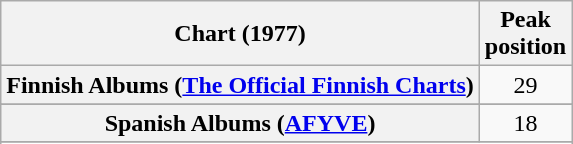<table class="wikitable sortable plainrowheaders">
<tr>
<th>Chart (1977)</th>
<th>Peak<br>position</th>
</tr>
<tr>
<th scope="row">Finnish Albums (<a href='#'>The Official Finnish Charts</a>)</th>
<td align="center">29</td>
</tr>
<tr>
</tr>
<tr>
</tr>
<tr>
<th scope="row">Spanish Albums (<a href='#'>AFYVE</a>)</th>
<td align="center">18</td>
</tr>
<tr>
</tr>
<tr>
</tr>
<tr>
</tr>
</table>
